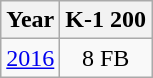<table class="wikitable" style="text-align:center;">
<tr>
<th>Year</th>
<th>K-1 200</th>
</tr>
<tr>
<td><a href='#'>2016</a></td>
<td>8 FB</td>
</tr>
</table>
